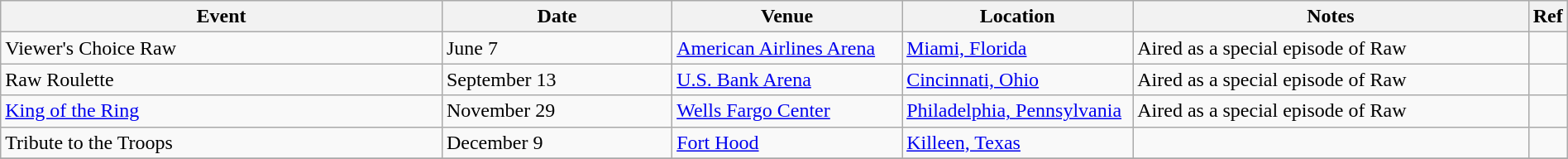<table class="wikitable plainrowheaders sortable" style="width:100%;">
<tr>
<th style="width:29%;">Event</th>
<th style="width:15%;">Date</th>
<th style="width:15%;">Venue</th>
<th style="width:15%;">Location</th>
<th style="width:99%;">Notes</th>
<th style="width:99%;">Ref</th>
</tr>
<tr>
<td>Viewer's Choice Raw</td>
<td>June 7</td>
<td><a href='#'>American Airlines Arena</a></td>
<td><a href='#'>Miami, Florida</a></td>
<td>Aired as a special episode of Raw</td>
<td></td>
</tr>
<tr>
<td>Raw Roulette</td>
<td>September 13</td>
<td><a href='#'>U.S. Bank Arena</a></td>
<td><a href='#'>Cincinnati, Ohio</a></td>
<td>Aired as a special episode of Raw</td>
<td></td>
</tr>
<tr>
<td><a href='#'>King of the Ring</a></td>
<td>November 29</td>
<td><a href='#'>Wells Fargo Center</a></td>
<td><a href='#'>Philadelphia, Pennsylvania</a></td>
<td>Aired as a special episode of Raw</td>
<td></td>
</tr>
<tr>
<td>Tribute to the Troops</td>
<td>December 9<br></td>
<td><a href='#'>Fort Hood</a></td>
<td><a href='#'>Killeen, Texas</a></td>
<td></td>
<td></td>
</tr>
<tr>
</tr>
</table>
